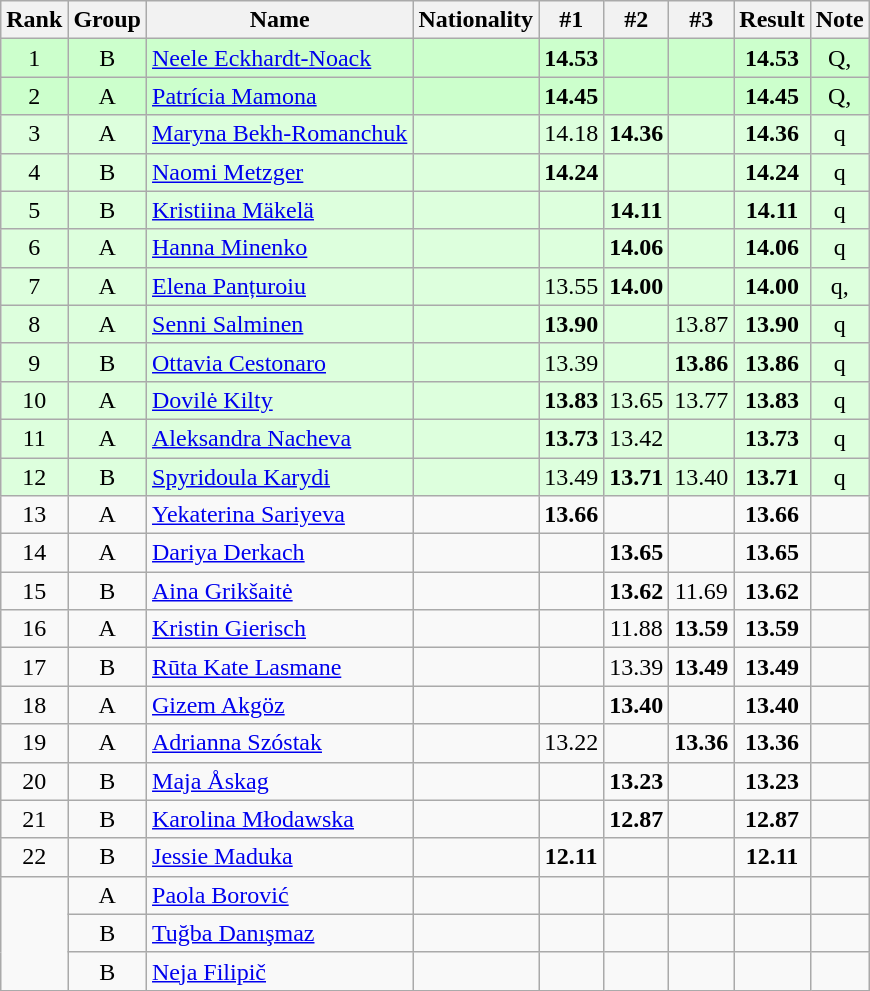<table class="wikitable sortable" style="text-align:center">
<tr>
<th>Rank</th>
<th>Group</th>
<th>Name</th>
<th>Nationality</th>
<th>#1</th>
<th>#2</th>
<th>#3</th>
<th>Result</th>
<th>Note</th>
</tr>
<tr bgcolor=ccffcc>
<td>1</td>
<td>B</td>
<td align=left><a href='#'>Neele Eckhardt-Noack</a></td>
<td align=left></td>
<td><strong>14.53</strong></td>
<td></td>
<td></td>
<td><strong>14.53</strong></td>
<td>Q, </td>
</tr>
<tr bgcolor=ccffcc>
<td>2</td>
<td>A</td>
<td align=left><a href='#'>Patrícia Mamona</a></td>
<td align=left></td>
<td><strong>14.45</strong></td>
<td></td>
<td></td>
<td><strong>14.45</strong></td>
<td>Q, </td>
</tr>
<tr bgcolor=ddffdd>
<td>3</td>
<td>A</td>
<td align=left><a href='#'>Maryna Bekh-Romanchuk</a></td>
<td align=left></td>
<td>14.18</td>
<td><strong>14.36</strong></td>
<td></td>
<td><strong>14.36</strong></td>
<td>q</td>
</tr>
<tr bgcolor=ddffdd>
<td>4</td>
<td>B</td>
<td align=left><a href='#'>Naomi Metzger</a></td>
<td align=left></td>
<td><strong>14.24</strong></td>
<td></td>
<td></td>
<td><strong>14.24</strong></td>
<td>q</td>
</tr>
<tr bgcolor=ddffdd>
<td>5</td>
<td>B</td>
<td align=left><a href='#'>Kristiina Mäkelä</a></td>
<td align=left></td>
<td></td>
<td><strong>14.11</strong></td>
<td></td>
<td><strong>14.11</strong></td>
<td>q</td>
</tr>
<tr bgcolor=ddffdd>
<td>6</td>
<td>A</td>
<td align=left><a href='#'>Hanna Minenko</a></td>
<td align=left></td>
<td></td>
<td><strong>14.06</strong></td>
<td></td>
<td><strong>14.06</strong></td>
<td>q</td>
</tr>
<tr bgcolor=ddffdd>
<td>7</td>
<td>A</td>
<td align=left><a href='#'>Elena Panțuroiu</a></td>
<td align=left></td>
<td>13.55</td>
<td><strong>14.00</strong></td>
<td></td>
<td><strong>14.00</strong></td>
<td>q, </td>
</tr>
<tr bgcolor=ddffdd>
<td>8</td>
<td>A</td>
<td align=left><a href='#'>Senni Salminen</a></td>
<td align=left></td>
<td><strong>13.90</strong></td>
<td></td>
<td>13.87</td>
<td><strong>13.90</strong></td>
<td>q</td>
</tr>
<tr bgcolor=ddffdd>
<td>9</td>
<td>B</td>
<td align=left><a href='#'>Ottavia Cestonaro</a></td>
<td align=left></td>
<td>13.39</td>
<td></td>
<td><strong>13.86</strong></td>
<td><strong>13.86</strong></td>
<td>q</td>
</tr>
<tr bgcolor=ddffdd>
<td>10</td>
<td>A</td>
<td align=left><a href='#'>Dovilė Kilty</a></td>
<td align=left></td>
<td><strong>13.83</strong></td>
<td>13.65</td>
<td>13.77</td>
<td><strong>13.83</strong></td>
<td>q</td>
</tr>
<tr bgcolor=ddffdd>
<td>11</td>
<td>A</td>
<td align=left><a href='#'>Aleksandra Nacheva</a></td>
<td align=left></td>
<td><strong>13.73</strong></td>
<td>13.42</td>
<td></td>
<td><strong>13.73</strong></td>
<td>q</td>
</tr>
<tr bgcolor=ddffdd>
<td>12</td>
<td>B</td>
<td align=left><a href='#'>Spyridoula Karydi</a></td>
<td align=left></td>
<td>13.49</td>
<td><strong>13.71</strong></td>
<td>13.40</td>
<td><strong>13.71</strong></td>
<td>q</td>
</tr>
<tr>
<td>13</td>
<td>A</td>
<td align=left><a href='#'>Yekaterina Sariyeva</a></td>
<td align=left></td>
<td><strong>13.66</strong></td>
<td></td>
<td></td>
<td><strong>13.66</strong></td>
<td></td>
</tr>
<tr>
<td>14</td>
<td>A</td>
<td align=left><a href='#'>Dariya Derkach</a></td>
<td align=left></td>
<td></td>
<td><strong>13.65</strong></td>
<td></td>
<td><strong>13.65</strong></td>
<td></td>
</tr>
<tr>
<td>15</td>
<td>B</td>
<td align=left><a href='#'>Aina Grikšaitė</a></td>
<td align=left></td>
<td></td>
<td><strong>13.62</strong></td>
<td>11.69</td>
<td><strong>13.62</strong></td>
<td></td>
</tr>
<tr>
<td>16</td>
<td>A</td>
<td align=left><a href='#'>Kristin Gierisch</a></td>
<td align=left></td>
<td></td>
<td>11.88</td>
<td><strong>13.59</strong></td>
<td><strong>13.59</strong></td>
<td></td>
</tr>
<tr>
<td>17</td>
<td>B</td>
<td align=left><a href='#'>Rūta Kate Lasmane</a></td>
<td align=left></td>
<td></td>
<td>13.39</td>
<td><strong>13.49</strong></td>
<td><strong>13.49</strong></td>
<td></td>
</tr>
<tr>
<td>18</td>
<td>A</td>
<td align=left><a href='#'>Gizem Akgöz</a></td>
<td align=left></td>
<td></td>
<td><strong>13.40</strong></td>
<td></td>
<td><strong>13.40</strong></td>
<td></td>
</tr>
<tr>
<td>19</td>
<td>A</td>
<td align=left><a href='#'>Adrianna Szóstak</a></td>
<td align=left></td>
<td>13.22</td>
<td></td>
<td><strong>13.36</strong></td>
<td><strong>13.36</strong></td>
<td></td>
</tr>
<tr>
<td>20</td>
<td>B</td>
<td align=left><a href='#'>Maja Åskag</a></td>
<td align=left></td>
<td></td>
<td><strong>13.23</strong></td>
<td></td>
<td><strong>13.23</strong></td>
<td></td>
</tr>
<tr>
<td>21</td>
<td>B</td>
<td align=left><a href='#'>Karolina Młodawska</a></td>
<td align=left></td>
<td></td>
<td><strong>12.87</strong></td>
<td></td>
<td><strong>12.87</strong></td>
<td></td>
</tr>
<tr>
<td>22</td>
<td>B</td>
<td align=left><a href='#'>Jessie Maduka</a></td>
<td align=left></td>
<td><strong>12.11</strong></td>
<td></td>
<td></td>
<td><strong>12.11</strong></td>
<td></td>
</tr>
<tr>
<td rowspan=3></td>
<td>A</td>
<td align=left><a href='#'>Paola Borović</a></td>
<td align=left></td>
<td></td>
<td></td>
<td></td>
<td><strong></strong></td>
<td></td>
</tr>
<tr>
<td>B</td>
<td align=left><a href='#'>Tuğba Danışmaz</a></td>
<td align=left></td>
<td></td>
<td></td>
<td></td>
<td><strong></strong></td>
<td></td>
</tr>
<tr>
<td>B</td>
<td align=left><a href='#'>Neja Filipič</a></td>
<td align=left></td>
<td></td>
<td></td>
<td></td>
<td><strong></strong></td>
<td></td>
</tr>
</table>
